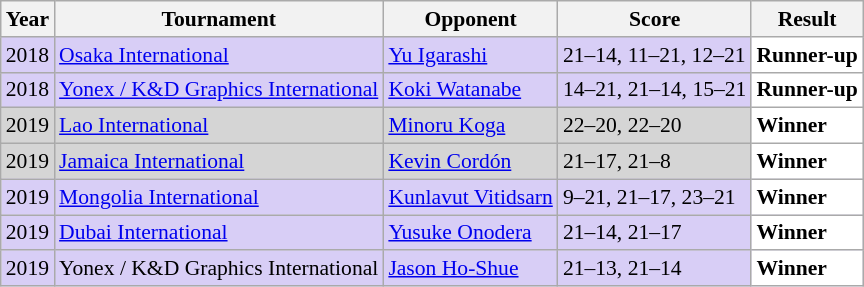<table class="sortable wikitable" style="font-size: 90%;">
<tr>
<th>Year</th>
<th>Tournament</th>
<th>Opponent</th>
<th>Score</th>
<th>Result</th>
</tr>
<tr style="background:#D8CEF6">
<td align="center">2018</td>
<td align="left"><a href='#'>Osaka International</a></td>
<td align="left"> <a href='#'>Yu Igarashi</a></td>
<td align="left">21–14, 11–21, 12–21</td>
<td style="text-align:left; background:white"> <strong>Runner-up</strong></td>
</tr>
<tr style="background:#D8CEF6">
<td align="center">2018</td>
<td align="left"><a href='#'>Yonex / K&D Graphics International</a></td>
<td align="left"> <a href='#'>Koki Watanabe</a></td>
<td align="left">14–21, 21–14, 15–21</td>
<td style="text-align:left; background:white"> <strong>Runner-up</strong></td>
</tr>
<tr style="background:#D5D5D5">
<td align="center">2019</td>
<td align="left"><a href='#'>Lao International</a></td>
<td align="left"> <a href='#'>Minoru Koga</a></td>
<td align="left">22–20, 22–20</td>
<td style="text-align:left; background:white"> <strong>Winner</strong></td>
</tr>
<tr style="background:#D5D5D5">
<td align="center">2019</td>
<td align="left"><a href='#'>Jamaica International</a></td>
<td align="left"> <a href='#'>Kevin Cordón</a></td>
<td align="left">21–17, 21–8</td>
<td style="text-align:left; background:white"> <strong>Winner</strong></td>
</tr>
<tr style="background:#D8CEF6">
<td align="center">2019</td>
<td align="left"><a href='#'>Mongolia International</a></td>
<td align="left"> <a href='#'>Kunlavut Vitidsarn</a></td>
<td align="left">9–21, 21–17, 23–21</td>
<td style="text-align:left; background:white"> <strong>Winner</strong></td>
</tr>
<tr style="background:#D8CEF6">
<td align="center">2019</td>
<td align="left"><a href='#'>Dubai International</a></td>
<td align="left"> <a href='#'>Yusuke Onodera</a></td>
<td align="left">21–14, 21–17</td>
<td style="text-align:left; background:white"> <strong>Winner</strong></td>
</tr>
<tr style="background:#D8CEF6">
<td align="center">2019</td>
<td align="left">Yonex / K&D Graphics International</td>
<td align="left"> <a href='#'>Jason Ho-Shue</a></td>
<td align="left">21–13, 21–14</td>
<td style="text-align:left; background:white"> <strong>Winner</strong></td>
</tr>
</table>
